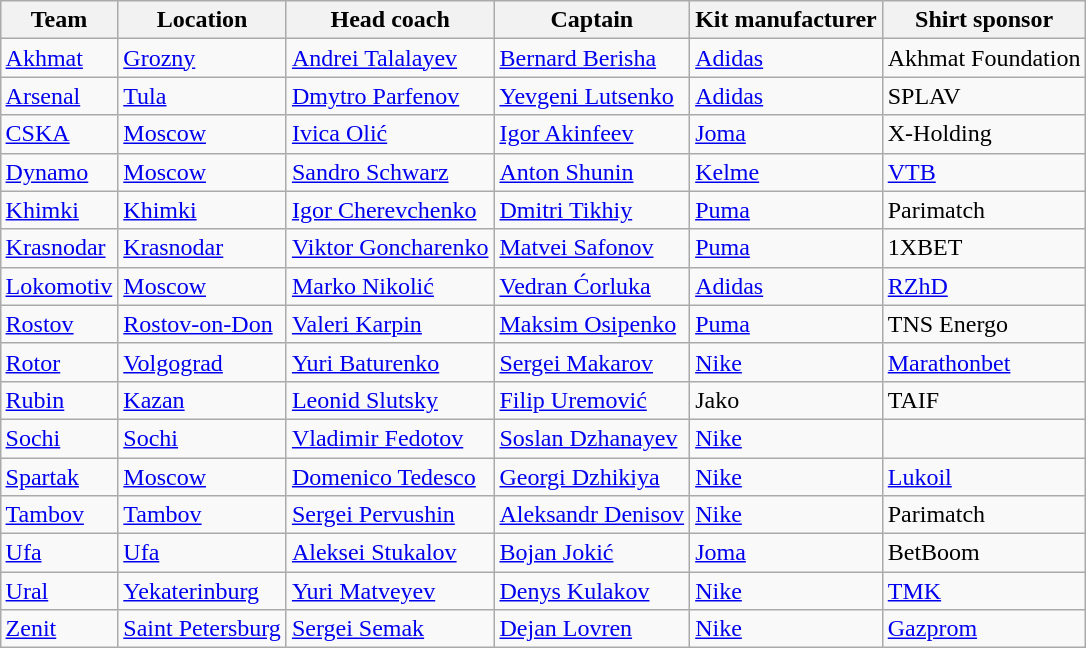<table class="wikitable sortable" style="text-align:left; margin:1em auto;">
<tr>
<th>Team</th>
<th>Location</th>
<th>Head coach</th>
<th>Captain</th>
<th>Kit manufacturer</th>
<th>Shirt sponsor</th>
</tr>
<tr>
<td><a href='#'>Akhmat</a></td>
<td><a href='#'>Grozny</a></td>
<td> <a href='#'>Andrei Talalayev</a></td>
<td> <a href='#'>Bernard Berisha</a></td>
<td> <a href='#'>Adidas</a></td>
<td>Akhmat Foundation</td>
</tr>
<tr>
<td><a href='#'>Arsenal</a></td>
<td><a href='#'>Tula</a></td>
<td> <a href='#'>Dmytro Parfenov</a></td>
<td> <a href='#'>Yevgeni Lutsenko</a></td>
<td> <a href='#'>Adidas</a></td>
<td>SPLAV</td>
</tr>
<tr>
<td><a href='#'>CSKA</a></td>
<td><a href='#'>Moscow</a></td>
<td> <a href='#'>Ivica Olić</a></td>
<td> <a href='#'>Igor Akinfeev</a></td>
<td> <a href='#'>Joma</a></td>
<td>X-Holding</td>
</tr>
<tr>
<td><a href='#'>Dynamo</a></td>
<td><a href='#'>Moscow</a></td>
<td> <a href='#'>Sandro Schwarz</a></td>
<td> <a href='#'>Anton Shunin</a></td>
<td> <a href='#'>Kelme</a></td>
<td><a href='#'>VTB</a></td>
</tr>
<tr>
<td><a href='#'>Khimki</a></td>
<td><a href='#'>Khimki</a></td>
<td> <a href='#'>Igor Cherevchenko</a></td>
<td> <a href='#'>Dmitri Tikhiy</a></td>
<td> <a href='#'>Puma</a></td>
<td>Parimatch</td>
</tr>
<tr>
<td><a href='#'>Krasnodar</a></td>
<td><a href='#'>Krasnodar</a></td>
<td> <a href='#'>Viktor Goncharenko</a></td>
<td> <a href='#'>Matvei Safonov</a></td>
<td> <a href='#'>Puma</a></td>
<td>1XBET</td>
</tr>
<tr>
<td><a href='#'>Lokomotiv</a></td>
<td><a href='#'>Moscow</a></td>
<td> <a href='#'>Marko Nikolić</a></td>
<td> <a href='#'>Vedran Ćorluka</a></td>
<td> <a href='#'>Adidas</a></td>
<td><a href='#'>RZhD</a></td>
</tr>
<tr>
<td><a href='#'>Rostov</a></td>
<td><a href='#'>Rostov-on-Don</a></td>
<td> <a href='#'>Valeri Karpin</a></td>
<td> <a href='#'>Maksim Osipenko</a></td>
<td> <a href='#'>Puma</a></td>
<td>TNS Energo</td>
</tr>
<tr>
<td><a href='#'>Rotor</a></td>
<td><a href='#'>Volgograd</a></td>
<td> <a href='#'>Yuri Baturenko</a></td>
<td> <a href='#'>Sergei Makarov</a></td>
<td> <a href='#'>Nike</a></td>
<td><a href='#'>Marathonbet</a></td>
</tr>
<tr>
<td><a href='#'>Rubin</a></td>
<td><a href='#'>Kazan</a></td>
<td> <a href='#'>Leonid Slutsky</a></td>
<td> <a href='#'>Filip Uremović</a></td>
<td> Jako</td>
<td>TAIF</td>
</tr>
<tr>
<td><a href='#'>Sochi</a></td>
<td><a href='#'>Sochi</a></td>
<td> <a href='#'>Vladimir Fedotov</a></td>
<td> <a href='#'>Soslan Dzhanayev</a></td>
<td> <a href='#'>Nike</a></td>
<td></td>
</tr>
<tr>
<td><a href='#'>Spartak</a></td>
<td><a href='#'>Moscow</a></td>
<td> <a href='#'>Domenico Tedesco</a></td>
<td> <a href='#'>Georgi Dzhikiya</a></td>
<td> <a href='#'>Nike</a></td>
<td><a href='#'>Lukoil</a></td>
</tr>
<tr>
<td><a href='#'>Tambov</a></td>
<td><a href='#'>Tambov</a></td>
<td> <a href='#'>Sergei Pervushin</a></td>
<td> <a href='#'>Aleksandr Denisov</a></td>
<td> <a href='#'>Nike</a></td>
<td>Parimatch</td>
</tr>
<tr>
<td><a href='#'>Ufa</a></td>
<td><a href='#'>Ufa</a></td>
<td> <a href='#'>Aleksei Stukalov</a></td>
<td> <a href='#'>Bojan Jokić</a></td>
<td> <a href='#'>Joma</a></td>
<td>BetBoom</td>
</tr>
<tr>
<td><a href='#'>Ural</a></td>
<td><a href='#'>Yekaterinburg</a></td>
<td> <a href='#'>Yuri Matveyev</a></td>
<td> <a href='#'>Denys Kulakov</a></td>
<td> <a href='#'>Nike</a></td>
<td><a href='#'>TMK</a></td>
</tr>
<tr>
<td><a href='#'>Zenit</a></td>
<td><a href='#'>Saint Petersburg</a></td>
<td> <a href='#'>Sergei Semak</a></td>
<td> <a href='#'>Dejan Lovren</a></td>
<td> <a href='#'>Nike</a></td>
<td><a href='#'>Gazprom</a></td>
</tr>
</table>
